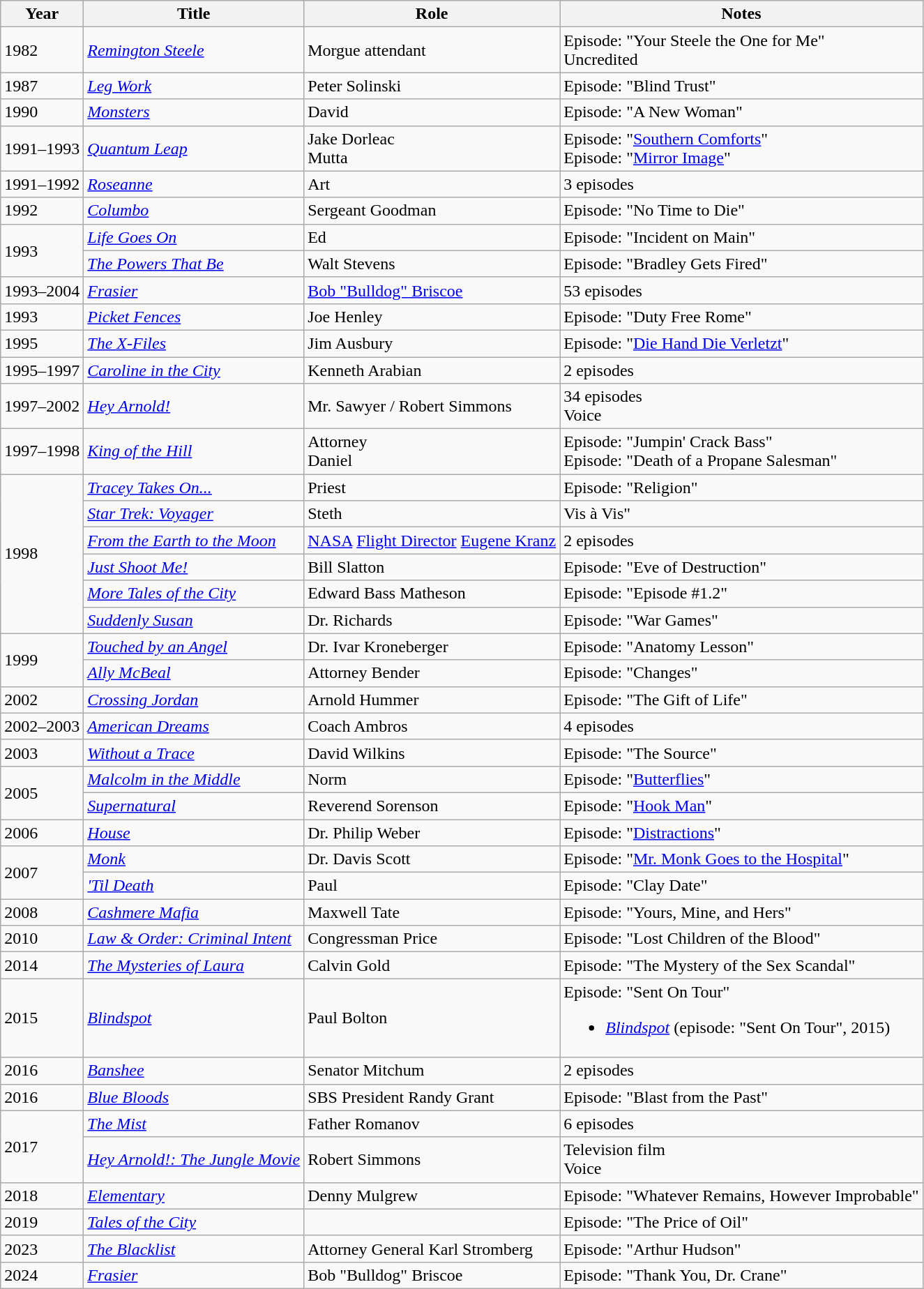<table class="wikitable sortable">
<tr>
<th>Year</th>
<th>Title</th>
<th>Role</th>
<th class="unsortable">Notes</th>
</tr>
<tr>
<td>1982</td>
<td><em><a href='#'>Remington Steele</a></em></td>
<td>Morgue attendant</td>
<td>Episode: "Your Steele the One for Me"<br>Uncredited</td>
</tr>
<tr>
<td>1987</td>
<td><em><a href='#'>Leg Work</a></em></td>
<td>Peter Solinski</td>
<td>Episode: "Blind Trust"</td>
</tr>
<tr>
<td>1990</td>
<td><em><a href='#'>Monsters</a></em></td>
<td>David</td>
<td>Episode: "A New Woman"</td>
</tr>
<tr>
<td>1991–1993</td>
<td><em><a href='#'>Quantum Leap</a></em></td>
<td>Jake Dorleac<br>Mutta</td>
<td>Episode: "<a href='#'>Southern Comforts</a>"<br>Episode: "<a href='#'>Mirror Image</a>"</td>
</tr>
<tr>
<td>1991–1992</td>
<td><em><a href='#'>Roseanne</a></em></td>
<td>Art</td>
<td>3 episodes</td>
</tr>
<tr>
<td>1992</td>
<td><em><a href='#'>Columbo</a></em></td>
<td>Sergeant Goodman</td>
<td>Episode: "No Time to Die"</td>
</tr>
<tr>
<td rowspan="2">1993</td>
<td><em><a href='#'>Life Goes On</a></em></td>
<td>Ed</td>
<td>Episode: "Incident on Main"</td>
</tr>
<tr>
<td><em><a href='#'>The Powers That Be</a></em></td>
<td>Walt Stevens</td>
<td>Episode: "Bradley Gets Fired"</td>
</tr>
<tr>
<td>1993–2004</td>
<td><em><a href='#'>Frasier</a></em></td>
<td><a href='#'>Bob "Bulldog" Briscoe</a></td>
<td>53 episodes</td>
</tr>
<tr>
<td>1993</td>
<td><em><a href='#'>Picket Fences</a></em></td>
<td>Joe Henley</td>
<td>Episode: "Duty Free Rome"</td>
</tr>
<tr>
<td>1995</td>
<td><em><a href='#'>The X-Files</a></em></td>
<td>Jim Ausbury</td>
<td>Episode: "<a href='#'>Die Hand Die Verletzt</a>"</td>
</tr>
<tr>
<td>1995–1997</td>
<td><em><a href='#'>Caroline in the City</a></em></td>
<td>Kenneth Arabian</td>
<td>2 episodes</td>
</tr>
<tr>
<td>1997–2002</td>
<td><em><a href='#'>Hey Arnold!</a></em></td>
<td>Mr. Sawyer / Robert Simmons</td>
<td>34 episodes<br>Voice</td>
</tr>
<tr>
<td>1997–1998</td>
<td><em><a href='#'>King of the Hill</a></em></td>
<td>Attorney<br>Daniel</td>
<td>Episode: "Jumpin' Crack Bass"<br>Episode: "Death of a Propane Salesman"</td>
</tr>
<tr>
<td rowspan="6">1998</td>
<td><em><a href='#'>Tracey Takes On...</a></em></td>
<td>Priest</td>
<td>Episode: "Religion"</td>
</tr>
<tr>
<td><em><a href='#'>Star Trek: Voyager</a></em></td>
<td>Steth</td>
<td Episode: "Vis à Vis (Voyager episode)>Vis à Vis"</td>
</tr>
<tr>
<td><em><a href='#'>From the Earth to the Moon</a></em></td>
<td><a href='#'>NASA</a> <a href='#'>Flight Director</a> <a href='#'>Eugene Kranz</a></td>
<td>2 episodes</td>
</tr>
<tr>
<td><em><a href='#'>Just Shoot Me!</a></em></td>
<td>Bill Slatton</td>
<td>Episode: "Eve of Destruction"</td>
</tr>
<tr>
<td><em><a href='#'>More Tales of the City</a></em></td>
<td>Edward Bass Matheson</td>
<td>Episode: "Episode #1.2"</td>
</tr>
<tr>
<td><em><a href='#'>Suddenly Susan</a></em></td>
<td>Dr. Richards</td>
<td>Episode: "War Games"</td>
</tr>
<tr>
<td rowspan="2">1999</td>
<td><em><a href='#'>Touched by an Angel</a></em></td>
<td>Dr. Ivar Kroneberger</td>
<td>Episode: "Anatomy Lesson"</td>
</tr>
<tr>
<td><em><a href='#'>Ally McBeal</a></em></td>
<td>Attorney Bender</td>
<td>Episode: "Changes"</td>
</tr>
<tr>
<td>2002</td>
<td><em><a href='#'>Crossing Jordan</a></em></td>
<td>Arnold Hummer</td>
<td>Episode: "The Gift of Life"</td>
</tr>
<tr>
<td>2002–2003</td>
<td><em><a href='#'>American Dreams</a></em></td>
<td>Coach Ambros</td>
<td>4 episodes</td>
</tr>
<tr>
<td>2003</td>
<td><em><a href='#'>Without a Trace</a></em></td>
<td>David Wilkins</td>
<td>Episode: "The Source"</td>
</tr>
<tr>
<td rowspan="2">2005</td>
<td><em><a href='#'>Malcolm in the Middle</a></em></td>
<td>Norm</td>
<td>Episode: "<a href='#'>Butterflies</a>"</td>
</tr>
<tr>
<td><em><a href='#'>Supernatural</a></em></td>
<td>Reverend Sorenson</td>
<td>Episode: "<a href='#'>Hook Man</a>"</td>
</tr>
<tr>
<td>2006</td>
<td><em><a href='#'>House</a></em></td>
<td>Dr. Philip Weber</td>
<td>Episode: "<a href='#'>Distractions</a>"</td>
</tr>
<tr>
<td rowspan="2">2007</td>
<td><em><a href='#'>Monk</a></em></td>
<td>Dr. Davis Scott</td>
<td>Episode: "<a href='#'>Mr. Monk Goes to the Hospital</a>"</td>
</tr>
<tr>
<td><em><a href='#'>'Til Death</a></em></td>
<td>Paul</td>
<td>Episode: "Clay Date"</td>
</tr>
<tr>
<td>2008</td>
<td><em><a href='#'>Cashmere Mafia</a></em></td>
<td>Maxwell Tate</td>
<td>Episode: "Yours, Mine, and Hers"</td>
</tr>
<tr>
<td>2010</td>
<td><em><a href='#'>Law & Order: Criminal Intent</a></em></td>
<td>Congressman Price</td>
<td>Episode: "Lost Children of the Blood"</td>
</tr>
<tr>
<td>2014</td>
<td><em><a href='#'>The Mysteries of Laura</a></em></td>
<td>Calvin Gold</td>
<td>Episode: "The Mystery of the Sex Scandal"</td>
</tr>
<tr>
<td>2015</td>
<td><em><a href='#'>Blindspot</a></em></td>
<td>Paul Bolton</td>
<td>Episode: "Sent On Tour"<br><ul><li><em><a href='#'>Blindspot</a></em> (episode: "Sent On Tour", 2015)</li></ul></td>
</tr>
<tr>
<td>2016</td>
<td><em><a href='#'>Banshee</a></em></td>
<td>Senator Mitchum</td>
<td>2 episodes</td>
</tr>
<tr>
<td>2016</td>
<td><em><a href='#'>Blue Bloods</a></em></td>
<td>SBS President Randy Grant</td>
<td>Episode: "Blast from the Past"</td>
</tr>
<tr>
<td rowspan="2">2017</td>
<td><em><a href='#'>The Mist</a></em></td>
<td>Father Romanov</td>
<td>6 episodes</td>
</tr>
<tr>
<td><em><a href='#'>Hey Arnold!: The Jungle Movie</a></em></td>
<td>Robert Simmons</td>
<td>Television film<br>Voice</td>
</tr>
<tr>
<td>2018</td>
<td><em><a href='#'>Elementary</a></em></td>
<td>Denny Mulgrew</td>
<td>Episode: "Whatever Remains, However Improbable"</td>
</tr>
<tr>
<td>2019</td>
<td><em><a href='#'>Tales of the City</a></em></td>
<td></td>
<td>Episode: "The Price of Oil"</td>
</tr>
<tr>
<td>2023</td>
<td><em><a href='#'>The Blacklist</a></em></td>
<td>Attorney General Karl Stromberg</td>
<td>Episode: "Arthur Hudson"</td>
</tr>
<tr>
<td>2024</td>
<td><em><a href='#'>Frasier</a></em></td>
<td>Bob "Bulldog" Briscoe</td>
<td>Episode: "Thank You, Dr. Crane"</td>
</tr>
</table>
